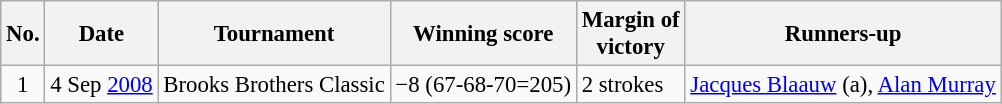<table class="wikitable" style="font-size:95%;">
<tr>
<th>No.</th>
<th>Date</th>
<th>Tournament</th>
<th>Winning score</th>
<th>Margin of<br>victory</th>
<th>Runners-up</th>
</tr>
<tr>
<td align=center>1</td>
<td align=right>4 Sep <a href='#'>2008</a></td>
<td>Brooks Brothers Classic</td>
<td>−8 (67-68-70=205)</td>
<td>2 strokes</td>
<td> <a href='#'>Jacques Blaauw</a> (a),  <a href='#'>Alan Murray</a></td>
</tr>
</table>
